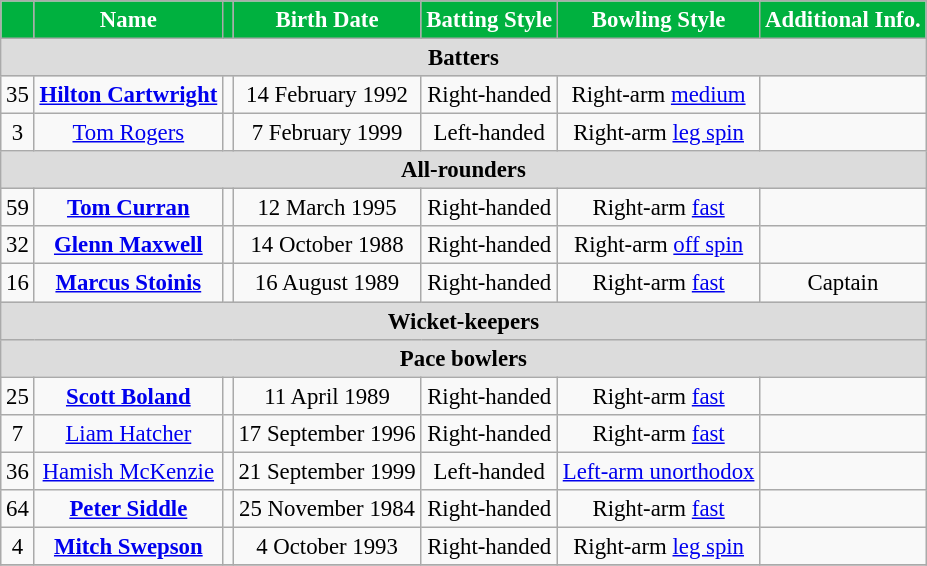<table class="wikitable" style="font-size:95%;">
<tr>
<th style="background: #00B13F; color:white;"></th>
<th style="background: #00B13F; color:white;">Name</th>
<th style="background: #00B13F; color:white;"></th>
<th style="background: #00B13F; color:white;">Birth Date</th>
<th style="background: #00B13F; color:white;">Batting Style</th>
<th style="background: #00B13F; color:white;">Bowling Style</th>
<th style="background: #00B13F; color:white;">Additional Info.</th>
</tr>
<tr>
<th colspan="7"  style="background:#dcdcdc; text-align:center;">Batters</th>
</tr>
<tr style="text-align:center">
<td>35</td>
<td><strong><a href='#'>Hilton Cartwright</a></strong></td>
<td></td>
<td>14 February 1992</td>
<td>Right-handed</td>
<td>Right-arm <a href='#'>medium</a></td>
<td></td>
</tr>
<tr style="text-align:center">
<td>3</td>
<td><a href='#'>Tom Rogers</a></td>
<td></td>
<td>7 February 1999</td>
<td>Left-handed</td>
<td>Right-arm <a href='#'>leg spin</a></td>
<td></td>
</tr>
<tr>
<th colspan="7"  style="background:#dcdcdc; text-align:center;">All-rounders</th>
</tr>
<tr style="text-align:center">
<td>59</td>
<td><strong><a href='#'>Tom Curran</a></strong></td>
<td></td>
<td>12 March 1995</td>
<td>Right-handed</td>
<td>Right-arm <a href='#'>fast</a></td>
<td></td>
</tr>
<tr style="text-align:center">
<td>32</td>
<td><strong><a href='#'>Glenn Maxwell</a></strong></td>
<td></td>
<td>14 October 1988</td>
<td>Right-handed</td>
<td>Right-arm <a href='#'>off spin</a></td>
<td></td>
</tr>
<tr style="text-align:center">
<td>16</td>
<td><strong><a href='#'>Marcus Stoinis</a></strong></td>
<td></td>
<td>16 August 1989</td>
<td>Right-handed</td>
<td>Right-arm <a href='#'>fast</a></td>
<td>Captain</td>
</tr>
<tr>
<th colspan="7"  style="background:#dcdcdc; text-align:center;">Wicket-keepers</th>
</tr>
<tr>
<th colspan="7"  style="background:#dcdcdc; text-align:center;">Pace bowlers</th>
</tr>
<tr style="text-align:center">
<td>25</td>
<td><strong><a href='#'>Scott Boland</a></strong></td>
<td></td>
<td>11 April 1989</td>
<td>Right-handed</td>
<td>Right-arm <a href='#'>fast</a></td>
<td></td>
</tr>
<tr style="text-align:center">
<td>7</td>
<td><a href='#'>Liam Hatcher</a></td>
<td></td>
<td>17 September 1996</td>
<td>Right-handed</td>
<td>Right-arm <a href='#'>fast</a></td>
<td></td>
</tr>
<tr style="text-align:center">
<td>36</td>
<td><a href='#'>Hamish McKenzie</a></td>
<td></td>
<td>21 September 1999</td>
<td>Left-handed</td>
<td><a href='#'>Left-arm unorthodox</a></td>
<td></td>
</tr>
<tr style="text-align:center">
<td>64</td>
<td><strong><a href='#'>Peter Siddle</a></strong></td>
<td></td>
<td>25 November 1984</td>
<td>Right-handed</td>
<td>Right-arm <a href='#'>fast</a></td>
<td></td>
</tr>
<tr style="text-align:center">
<td>4</td>
<td><strong><a href='#'>Mitch Swepson</a></strong></td>
<td></td>
<td>4 October 1993</td>
<td>Right-handed</td>
<td>Right-arm <a href='#'>leg spin</a></td>
<td></td>
</tr>
<tr>
</tr>
</table>
